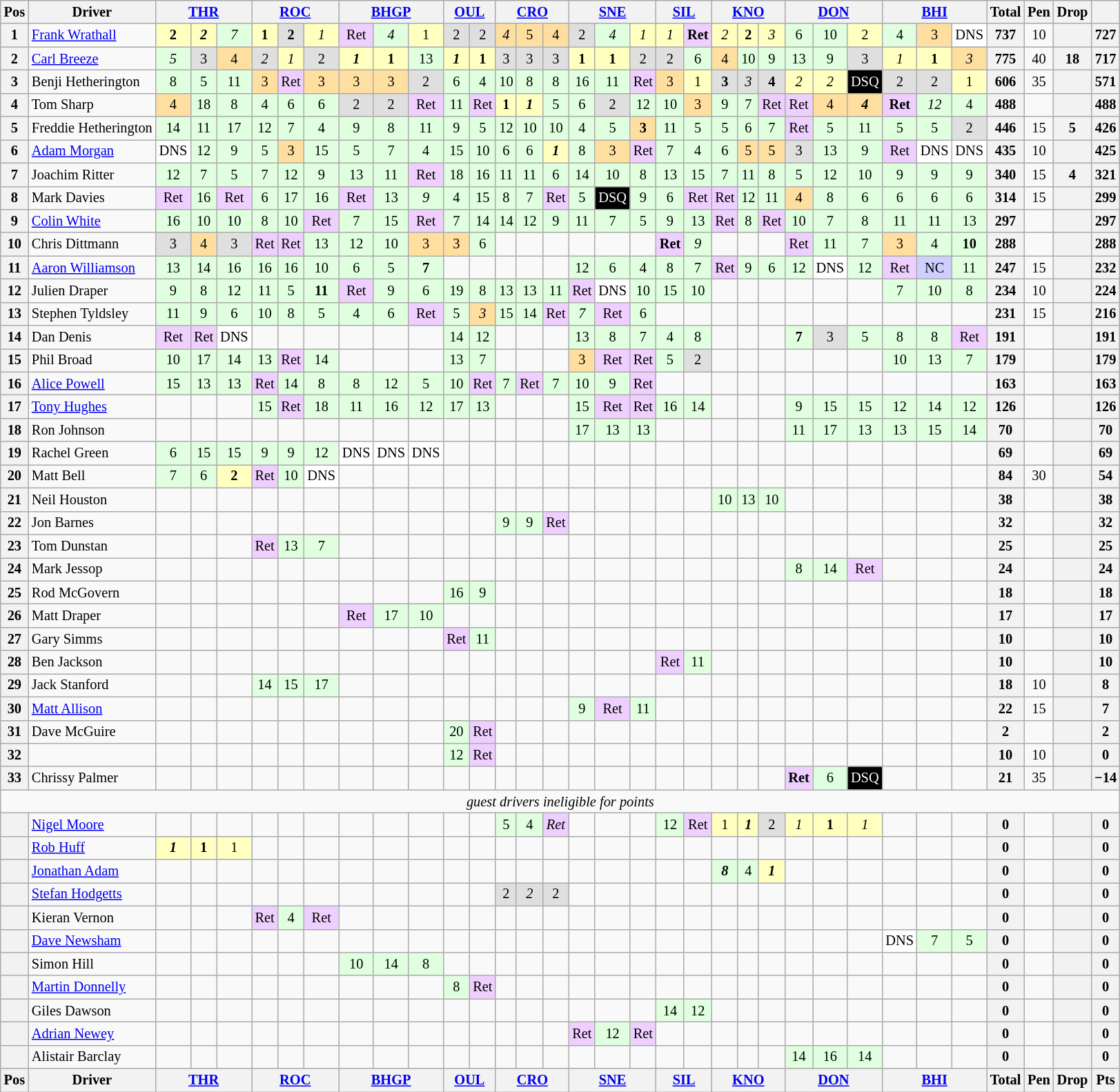<table class="wikitable" style="font-size: 85%; text-align: center;">
<tr valign="top">
<th valign="middle">Pos</th>
<th valign="middle">Driver</th>
<th colspan="3"><a href='#'>THR</a></th>
<th colspan="3"><a href='#'>ROC</a></th>
<th colspan="3"><a href='#'>BHGP</a></th>
<th colspan="2"><a href='#'>OUL</a></th>
<th colspan="3"><a href='#'>CRO</a></th>
<th colspan="3"><a href='#'>SNE</a></th>
<th colspan="2"><a href='#'>SIL</a></th>
<th colspan="3"><a href='#'>KNO</a></th>
<th colspan="3"><a href='#'>DON</a></th>
<th colspan="3"><a href='#'>BHI</a></th>
<th valign="middle">Total</th>
<th valign="middle">Pen</th>
<th valign="middle">Drop</th>
<th valign="middle"></th>
</tr>
<tr>
<th>1</th>
<td align=left> <a href='#'>Frank Wrathall</a></td>
<td style="background:#FFFFBF;"><strong>2</strong></td>
<td style="background:#FFFFBF;"><strong><em>2</em></strong></td>
<td style="background:#DFFFDF;"><em>7</em></td>
<td style="background:#FFFFBF;"><strong>1</strong></td>
<td style="background:#DFDFDF;"><strong>2</strong></td>
<td style="background:#FFFFBF;"><em>1</em></td>
<td style="background:#EFCFFF;">Ret</td>
<td style="background:#DFFFDF;"><em>4</em></td>
<td style="background:#FFFFBF;">1</td>
<td style="background:#DFDFDF;">2</td>
<td style="background:#DFDFDF;">2</td>
<td style="background:#FFDF9F;"><em>4</em></td>
<td style="background:#FFDF9F;">5</td>
<td style="background:#FFDF9F;">4</td>
<td style="background:#DFDFDF;">2</td>
<td style="background:#DFFFDF;"><em>4</em></td>
<td style="background:#FFFFBF;"><em>1</em></td>
<td style="background:#FFFFBF;"><em>1</em></td>
<td style="background:#EFCFFF;"><strong>Ret</strong></td>
<td style="background:#FFFFBF;"><em>2</em></td>
<td style="background:#FFFFBF;"><strong>2</strong></td>
<td style="background:#FFFFBF;"><em>3</em></td>
<td style="background:#DFFFDF;">6</td>
<td style="background:#DFFFDF;">10</td>
<td style="background:#FFFFBF;">2</td>
<td style="background:#DFFFDF;">4</td>
<td style="background:#FFDF9F;">3</td>
<td style="background:#FFFFFF;">DNS</td>
<th>737</th>
<td>10</td>
<th></th>
<th>727</th>
</tr>
<tr>
<th>2</th>
<td align=left> <a href='#'>Carl Breeze</a></td>
<td style="background:#DFFFDF;"><em>5</em></td>
<td style="background:#DFDFDF;">3</td>
<td style="background:#FFDF9F;">4</td>
<td style="background:#DFDFDF;"><em>2</em></td>
<td style="background:#FFFFBF;"><em>1</em></td>
<td style="background:#DFDFDF;">2</td>
<td style="background:#FFFFBF;"><strong><em>1</em></strong></td>
<td style="background:#FFFFBF;"><strong>1</strong></td>
<td style="background:#DFFFDF;">13</td>
<td style="background:#FFFFBF;"><strong><em>1</em></strong></td>
<td style="background:#FFFFBF;"><strong>1</strong></td>
<td style="background:#DFDFDF;">3</td>
<td style="background:#DFDFDF;">3</td>
<td style="background:#DFDFDF;">3</td>
<td style="background:#FFFFBF;"><strong>1</strong></td>
<td style="background:#FFFFBF;"><strong>1</strong></td>
<td style="background:#DFDFDF;">2</td>
<td style="background:#DFDFDF;">2</td>
<td style="background:#DFFFDF;">6</td>
<td style="background:#FFDF9F;">4</td>
<td style="background:#DFFFDF;">10</td>
<td style="background:#DFFFDF;">9</td>
<td style="background:#DFFFDF;">13</td>
<td style="background:#DFFFDF;">9</td>
<td style="background:#DFDFDF;">3</td>
<td style="background:#FFFFBF;"><em>1</em></td>
<td style="background:#FFFFBF;"><strong>1</strong></td>
<td style="background:#FFDF9F;"><em>3</em></td>
<th>775</th>
<td>40</td>
<th>18</th>
<th>717</th>
</tr>
<tr>
<th>3</th>
<td align=left> Benji Hetherington</td>
<td style="background:#DFFFDF;">8</td>
<td style="background:#DFFFDF;">5</td>
<td style="background:#DFFFDF;">11</td>
<td style="background:#FFDF9F;">3</td>
<td style="background:#EFCFFF;">Ret</td>
<td style="background:#FFDF9F;">3</td>
<td style="background:#FFDF9F;">3</td>
<td style="background:#FFDF9F;">3</td>
<td style="background:#DFDFDF;">2</td>
<td style="background:#DFFFDF;">6</td>
<td style="background:#DFFFDF;">4</td>
<td style="background:#DFFFDF;">10</td>
<td style="background:#DFFFDF;">8</td>
<td style="background:#DFFFDF;">8</td>
<td style="background:#DFFFDF;">16</td>
<td style="background:#DFFFDF;">11</td>
<td style="background:#EFCFFF;">Ret</td>
<td style="background:#FFDF9F;">3</td>
<td style="background:#FFFFBF;">1</td>
<td style="background:#DFDFDF;"><strong>3</strong></td>
<td style="background:#DFDFDF;"><em>3</em></td>
<td style="background:#DFDFDF;"><strong>4</strong></td>
<td style="background:#FFFFBF;"><em>2</em></td>
<td style="background:#FFFFBF;"><em>2</em></td>
<td style="background:black; color:white;">DSQ</td>
<td style="background:#DFDFDF;">2</td>
<td style="background:#DFDFDF;">2</td>
<td style="background:#FFFFBF;">1</td>
<th>606</th>
<td>35</td>
<th></th>
<th>571</th>
</tr>
<tr>
<th>4</th>
<td align=left> Tom Sharp</td>
<td style="background:#FFDF9F;">4</td>
<td style="background:#DFFFDF;">18</td>
<td style="background:#DFFFDF;">8</td>
<td style="background:#DFFFDF;">4</td>
<td style="background:#DFFFDF;">6</td>
<td style="background:#DFFFDF;">6</td>
<td style="background:#DFDFDF;">2</td>
<td style="background:#DFDFDF;">2</td>
<td style="background:#EFCFFF;">Ret</td>
<td style="background:#DFFFDF;">11</td>
<td style="background:#EFCFFF;">Ret</td>
<td style="background:#FFFFBF;"><strong>1</strong></td>
<td style="background:#FFFFBF;"><strong><em>1</em></strong></td>
<td style="background:#DFFFDF;">5</td>
<td style="background:#DFFFDF;">6</td>
<td style="background:#DFDFDF;">2</td>
<td style="background:#DFFFDF;">12</td>
<td style="background:#DFFFDF;">10</td>
<td style="background:#FFDF9F;">3</td>
<td style="background:#DFFFDF;">9</td>
<td style="background:#DFFFDF;">7</td>
<td style="background:#EFCFFF;">Ret</td>
<td style="background:#EFCFFF;">Ret</td>
<td style="background:#FFDF9F;">4</td>
<td style="background:#FFDF9F;"><strong><em>4</em></strong></td>
<td style="background:#EFCFFF;"><strong>Ret</strong></td>
<td style="background:#DFFFDF;"><em>12</em></td>
<td style="background:#DFFFDF;">4</td>
<th>488</th>
<td></td>
<th></th>
<th>488</th>
</tr>
<tr>
<th>5</th>
<td align=left> Freddie Hetherington</td>
<td style="background:#DFFFDF;">14</td>
<td style="background:#DFFFDF;">11</td>
<td style="background:#DFFFDF;">17</td>
<td style="background:#DFFFDF;">12</td>
<td style="background:#DFFFDF;">7</td>
<td style="background:#DFFFDF;">4</td>
<td style="background:#DFFFDF;">9</td>
<td style="background:#DFFFDF;">8</td>
<td style="background:#DFFFDF;">11</td>
<td style="background:#DFFFDF;">9</td>
<td style="background:#DFFFDF;">5</td>
<td style="background:#DFFFDF;">12</td>
<td style="background:#DFFFDF;">10</td>
<td style="background:#DFFFDF;">10</td>
<td style="background:#DFFFDF;">4</td>
<td style="background:#DFFFDF;">5</td>
<td style="background:#FFDF9F;"><strong>3</strong></td>
<td style="background:#DFFFDF;">11</td>
<td style="background:#DFFFDF;">5</td>
<td style="background:#DFFFDF;">5</td>
<td style="background:#DFFFDF;">6</td>
<td style="background:#DFFFDF;">7</td>
<td style="background:#EFCFFF;">Ret</td>
<td style="background:#DFFFDF;">5</td>
<td style="background:#DFFFDF;">11</td>
<td style="background:#DFFFDF;">5</td>
<td style="background:#DFFFDF;">5</td>
<td style="background:#DFDFDF;">2</td>
<th>446</th>
<td>15</td>
<th>5</th>
<th>426</th>
</tr>
<tr>
<th>6</th>
<td align=left> <a href='#'>Adam Morgan</a></td>
<td style="background:#FFFFFF;">DNS</td>
<td style="background:#DFFFDF;">12</td>
<td style="background:#DFFFDF;">9</td>
<td style="background:#DFFFDF;">5</td>
<td style="background:#FFDF9F;">3</td>
<td style="background:#DFFFDF;">15</td>
<td style="background:#DFFFDF;">5</td>
<td style="background:#DFFFDF;">7</td>
<td style="background:#DFFFDF;">4</td>
<td style="background:#DFFFDF;">15</td>
<td style="background:#DFFFDF;">10</td>
<td style="background:#DFFFDF;">6</td>
<td style="background:#DFFFDF;">6</td>
<td style="background:#FFFFBF;"><strong><em>1</em></strong></td>
<td style="background:#DFFFDF;">8</td>
<td style="background:#FFDF9F;">3</td>
<td style="background:#EFCFFF;">Ret</td>
<td style="background:#DFFFDF;">7</td>
<td style="background:#DFFFDF;">4</td>
<td style="background:#DFFFDF;">6</td>
<td style="background:#FFDF9F;">5</td>
<td style="background:#FFDF9F;">5</td>
<td style="background:#DFDFDF;">3</td>
<td style="background:#DFFFDF;">13</td>
<td style="background:#DFFFDF;">9</td>
<td style="background:#EFCFFF;">Ret</td>
<td style="background:#FFFFFF;">DNS</td>
<td style="background:#FFFFFF;">DNS</td>
<th>435</th>
<td>10</td>
<th></th>
<th>425</th>
</tr>
<tr>
<th>7</th>
<td align=left> Joachim Ritter</td>
<td style="background:#DFFFDF;">12</td>
<td style="background:#DFFFDF;">7</td>
<td style="background:#DFFFDF;">5</td>
<td style="background:#DFFFDF;">7</td>
<td style="background:#DFFFDF;">12</td>
<td style="background:#DFFFDF;">9</td>
<td style="background:#DFFFDF;">13</td>
<td style="background:#DFFFDF;">11</td>
<td style="background:#EFCFFF;">Ret</td>
<td style="background:#DFFFDF;">18</td>
<td style="background:#DFFFDF;">16</td>
<td style="background:#DFFFDF;">11</td>
<td style="background:#DFFFDF;">11</td>
<td style="background:#DFFFDF;">6</td>
<td style="background:#DFFFDF;">14</td>
<td style="background:#DFFFDF;">10</td>
<td style="background:#DFFFDF;">8</td>
<td style="background:#DFFFDF;">13</td>
<td style="background:#DFFFDF;">15</td>
<td style="background:#DFFFDF;">7</td>
<td style="background:#DFFFDF;">11</td>
<td style="background:#DFFFDF;">8</td>
<td style="background:#DFFFDF;">5</td>
<td style="background:#DFFFDF;">12</td>
<td style="background:#DFFFDF;">10</td>
<td style="background:#DFFFDF;">9</td>
<td style="background:#DFFFDF;">9</td>
<td style="background:#DFFFDF;">9</td>
<th>340</th>
<td>15</td>
<th>4</th>
<th>321</th>
</tr>
<tr>
<th>8</th>
<td align=left> Mark Davies</td>
<td style="background:#EFCFFF;">Ret</td>
<td style="background:#DFFFDF;">16</td>
<td style="background:#EFCFFF;">Ret</td>
<td style="background:#DFFFDF;">6</td>
<td style="background:#DFFFDF;">17</td>
<td style="background:#DFFFDF;">16</td>
<td style="background:#EFCFFF;">Ret</td>
<td style="background:#DFFFDF;">13</td>
<td style="background:#DFFFDF;"><em>9</em></td>
<td style="background:#DFFFDF;">4</td>
<td style="background:#DFFFDF;">15</td>
<td style="background:#DFFFDF;">8</td>
<td style="background:#DFFFDF;">7</td>
<td style="background:#EFCFFF;">Ret</td>
<td style="background:#DFFFDF;">5</td>
<td style="background:black; color:white;">DSQ</td>
<td style="background:#DFFFDF;">9</td>
<td style="background:#DFFFDF;">6</td>
<td style="background:#EFCFFF;">Ret</td>
<td style="background:#EFCFFF;">Ret</td>
<td style="background:#DFFFDF;">12</td>
<td style="background:#DFFFDF;">11</td>
<td style="background:#FFDF9F;">4</td>
<td style="background:#DFFFDF;">8</td>
<td style="background:#DFFFDF;">6</td>
<td style="background:#DFFFDF;">6</td>
<td style="background:#DFFFDF;">6</td>
<td style="background:#DFFFDF;">6</td>
<th>314</th>
<td>15</td>
<th></th>
<th>299</th>
</tr>
<tr>
<th>9</th>
<td align=left> <a href='#'>Colin White</a></td>
<td style="background:#DFFFDF;">16</td>
<td style="background:#DFFFDF;">10</td>
<td style="background:#DFFFDF;">10</td>
<td style="background:#DFFFDF;">8</td>
<td style="background:#DFFFDF;">10</td>
<td style="background:#EFCFFF;">Ret</td>
<td style="background:#DFFFDF;">7</td>
<td style="background:#DFFFDF;">15</td>
<td style="background:#EFCFFF;">Ret</td>
<td style="background:#DFFFDF;">7</td>
<td style="background:#DFFFDF;">14</td>
<td style="background:#DFFFDF;">14</td>
<td style="background:#DFFFDF;">12</td>
<td style="background:#DFFFDF;">9</td>
<td style="background:#DFFFDF;">11</td>
<td style="background:#DFFFDF;">7</td>
<td style="background:#DFFFDF;">5</td>
<td style="background:#DFFFDF;">9</td>
<td style="background:#DFFFDF;">13</td>
<td style="background:#EFCFFF;">Ret</td>
<td style="background:#DFFFDF;">8</td>
<td style="background:#EFCFFF;">Ret</td>
<td style="background:#DFFFDF;">10</td>
<td style="background:#DFFFDF;">7</td>
<td style="background:#DFFFDF;">8</td>
<td style="background:#DFFFDF;">11</td>
<td style="background:#DFFFDF;">11</td>
<td style="background:#DFFFDF;">13</td>
<th>297</th>
<td></td>
<th></th>
<th>297</th>
</tr>
<tr>
<th>10</th>
<td align=left> Chris Dittmann</td>
<td style="background:#DFDFDF;">3</td>
<td style="background:#FFDF9F;">4</td>
<td style="background:#DFDFDF;">3</td>
<td style="background:#EFCFFF;">Ret</td>
<td style="background:#EFCFFF;">Ret</td>
<td style="background:#DFFFDF;">13</td>
<td style="background:#DFFFDF;">12</td>
<td style="background:#DFFFDF;">10</td>
<td style="background:#FFDF9F;">3</td>
<td style="background:#FFDF9F;">3</td>
<td style="background:#DFFFDF;">6</td>
<td></td>
<td></td>
<td></td>
<td></td>
<td></td>
<td></td>
<td style="background:#EFCFFF;"><strong>Ret</strong></td>
<td style="background:#DFFFDF;"><em>9</em></td>
<td></td>
<td></td>
<td></td>
<td style="background:#EFCFFF;">Ret</td>
<td style="background:#DFFFDF;">11</td>
<td style="background:#DFFFDF;">7</td>
<td style="background:#FFDF9F;">3</td>
<td style="background:#DFFFDF;">4</td>
<td style="background:#DFFFDF;"><strong>10</strong></td>
<th>288</th>
<td></td>
<th></th>
<th>288</th>
</tr>
<tr>
<th>11</th>
<td align=left> <a href='#'>Aaron Williamson</a></td>
<td style="background:#DFFFDF;">13</td>
<td style="background:#DFFFDF;">14</td>
<td style="background:#DFFFDF;">16</td>
<td style="background:#DFFFDF;">16</td>
<td style="background:#DFFFDF;">16</td>
<td style="background:#DFFFDF;">10</td>
<td style="background:#DFFFDF;">6</td>
<td style="background:#DFFFDF;">5</td>
<td style="background:#DFFFDF;"><strong>7</strong></td>
<td></td>
<td></td>
<td></td>
<td></td>
<td></td>
<td style="background:#DFFFDF;">12</td>
<td style="background:#DFFFDF;">6</td>
<td style="background:#DFFFDF;">4</td>
<td style="background:#DFFFDF;">8</td>
<td style="background:#DFFFDF;">7</td>
<td style="background:#EFCFFF;">Ret</td>
<td style="background:#DFFFDF;">9</td>
<td style="background:#DFFFDF;">6</td>
<td style="background:#DFFFDF;">12</td>
<td style="background:#FFFFFF;">DNS</td>
<td style="background:#DFFFDF;">12</td>
<td style="background:#EFCFFF;">Ret</td>
<td style="background:#CFCFFF;">NC</td>
<td style="background:#DFFFDF;">11</td>
<th>247</th>
<td>15</td>
<th></th>
<th>232</th>
</tr>
<tr>
<th>12</th>
<td align=left> Julien Draper</td>
<td style="background:#DFFFDF;">9</td>
<td style="background:#DFFFDF;">8</td>
<td style="background:#DFFFDF;">12</td>
<td style="background:#DFFFDF;">11</td>
<td style="background:#DFFFDF;">5</td>
<td style="background:#DFFFDF;"><strong>11</strong></td>
<td style="background:#EFCFFF;">Ret</td>
<td style="background:#DFFFDF;">9</td>
<td style="background:#DFFFDF;">6</td>
<td style="background:#DFFFDF;">19</td>
<td style="background:#DFFFDF;">8</td>
<td style="background:#DFFFDF;">13</td>
<td style="background:#DFFFDF;">13</td>
<td style="background:#DFFFDF;">11</td>
<td style="background:#EFCFFF;">Ret</td>
<td style="background:#FFFFFF;">DNS</td>
<td style="background:#DFFFDF;">10</td>
<td style="background:#DFFFDF;">15</td>
<td style="background:#DFFFDF;">10</td>
<td></td>
<td></td>
<td></td>
<td></td>
<td></td>
<td></td>
<td style="background:#DFFFDF;">7</td>
<td style="background:#DFFFDF;">10</td>
<td style="background:#DFFFDF;">8</td>
<th>234</th>
<td>10</td>
<th></th>
<th>224</th>
</tr>
<tr>
<th>13</th>
<td align=left> Stephen Tyldsley</td>
<td style="background:#DFFFDF;">11</td>
<td style="background:#DFFFDF;">9</td>
<td style="background:#DFFFDF;">6</td>
<td style="background:#DFFFDF;">10</td>
<td style="background:#DFFFDF;">8</td>
<td style="background:#DFFFDF;">5</td>
<td style="background:#DFFFDF;">4</td>
<td style="background:#DFFFDF;">6</td>
<td style="background:#EFCFFF;">Ret</td>
<td style="background:#DFFFDF;">5</td>
<td style="background:#FFDF9F;"><em>3</em></td>
<td style="background:#DFFFDF;">15</td>
<td style="background:#DFFFDF;">14</td>
<td style="background:#EFCFFF;">Ret</td>
<td style="background:#DFFFDF;"><em>7</em></td>
<td style="background:#EFCFFF;">Ret</td>
<td style="background:#DFFFDF;">6</td>
<td></td>
<td></td>
<td></td>
<td></td>
<td></td>
<td></td>
<td></td>
<td></td>
<td></td>
<td></td>
<td></td>
<th>231</th>
<td>15</td>
<th></th>
<th>216</th>
</tr>
<tr>
<th>14</th>
<td align=left> Dan Denis</td>
<td style="background:#EFCFFF;">Ret</td>
<td style="background:#EFCFFF;">Ret</td>
<td style="background:#FFFFFF;">DNS</td>
<td></td>
<td></td>
<td></td>
<td></td>
<td></td>
<td></td>
<td style="background:#DFFFDF;">14</td>
<td style="background:#DFFFDF;">12</td>
<td></td>
<td></td>
<td></td>
<td style="background:#DFFFDF;">13</td>
<td style="background:#DFFFDF;">8</td>
<td style="background:#DFFFDF;">7</td>
<td style="background:#DFFFDF;">4</td>
<td style="background:#DFFFDF;">8</td>
<td></td>
<td></td>
<td></td>
<td style="background:#DFFFDF;"><strong>7</strong></td>
<td style="background:#DFDFDF;">3</td>
<td style="background:#DFFFDF;">5</td>
<td style="background:#DFFFDF;">8</td>
<td style="background:#DFFFDF;">8</td>
<td style="background:#EFCFFF;">Ret</td>
<th>191</th>
<td></td>
<th></th>
<th>191</th>
</tr>
<tr>
<th>15</th>
<td align=left> Phil Broad</td>
<td style="background:#DFFFDF;">10</td>
<td style="background:#DFFFDF;">17</td>
<td style="background:#DFFFDF;">14</td>
<td style="background:#DFFFDF;">13</td>
<td style="background:#EFCFFF;">Ret</td>
<td style="background:#DFFFDF;">14</td>
<td></td>
<td></td>
<td></td>
<td style="background:#DFFFDF;">13</td>
<td style="background:#DFFFDF;">7</td>
<td></td>
<td></td>
<td></td>
<td style="background:#FFDF9F;">3</td>
<td style="background:#EFCFFF;">Ret</td>
<td style="background:#EFCFFF;">Ret</td>
<td style="background:#DFFFDF;">5</td>
<td style="background:#DFDFDF;">2</td>
<td></td>
<td></td>
<td></td>
<td></td>
<td></td>
<td></td>
<td style="background:#DFFFDF;">10</td>
<td style="background:#DFFFDF;">13</td>
<td style="background:#DFFFDF;">7</td>
<th>179</th>
<td></td>
<th></th>
<th>179</th>
</tr>
<tr>
<th>16</th>
<td align=left> <a href='#'>Alice Powell</a></td>
<td style="background:#DFFFDF;">15</td>
<td style="background:#DFFFDF;">13</td>
<td style="background:#DFFFDF;">13</td>
<td style="background:#EFCFFF;">Ret</td>
<td style="background:#DFFFDF;">14</td>
<td style="background:#DFFFDF;">8</td>
<td style="background:#DFFFDF;">8</td>
<td style="background:#DFFFDF;">12</td>
<td style="background:#DFFFDF;">5</td>
<td style="background:#DFFFDF;">10</td>
<td style="background:#EFCFFF;">Ret</td>
<td style="background:#DFFFDF;">7</td>
<td style="background:#EFCFFF;">Ret</td>
<td style="background:#DFFFDF;">7</td>
<td style="background:#DFFFDF;">10</td>
<td style="background:#DFFFDF;">9</td>
<td style="background:#EFCFFF;">Ret</td>
<td></td>
<td></td>
<td></td>
<td></td>
<td></td>
<td></td>
<td></td>
<td></td>
<td></td>
<td></td>
<td></td>
<th>163</th>
<td></td>
<th></th>
<th>163</th>
</tr>
<tr>
<th>17</th>
<td align=left> <a href='#'>Tony Hughes</a></td>
<td></td>
<td></td>
<td></td>
<td style="background:#DFFFDF;">15</td>
<td style="background:#EFCFFF;">Ret</td>
<td style="background:#DFFFDF;">18</td>
<td style="background:#DFFFDF;">11</td>
<td style="background:#DFFFDF;">16</td>
<td style="background:#DFFFDF;">12</td>
<td style="background:#DFFFDF;">17</td>
<td style="background:#DFFFDF;">13</td>
<td></td>
<td></td>
<td></td>
<td style="background:#DFFFDF;">15</td>
<td style="background:#EFCFFF;">Ret</td>
<td style="background:#EFCFFF;">Ret</td>
<td style="background:#DFFFDF;">16</td>
<td style="background:#DFFFDF;">14</td>
<td></td>
<td></td>
<td></td>
<td style="background:#DFFFDF;">9</td>
<td style="background:#DFFFDF;">15</td>
<td style="background:#DFFFDF;">15</td>
<td style="background:#DFFFDF;">12</td>
<td style="background:#DFFFDF;">14</td>
<td style="background:#DFFFDF;">12</td>
<th>126</th>
<td></td>
<th></th>
<th>126</th>
</tr>
<tr>
<th>18</th>
<td align=left> Ron Johnson</td>
<td></td>
<td></td>
<td></td>
<td></td>
<td></td>
<td></td>
<td></td>
<td></td>
<td></td>
<td></td>
<td></td>
<td></td>
<td></td>
<td></td>
<td style="background:#DFFFDF;">17</td>
<td style="background:#DFFFDF;">13</td>
<td style="background:#DFFFDF;">13</td>
<td></td>
<td></td>
<td></td>
<td></td>
<td></td>
<td style="background:#DFFFDF;">11</td>
<td style="background:#DFFFDF;">17</td>
<td style="background:#DFFFDF;">13</td>
<td style="background:#DFFFDF;">13</td>
<td style="background:#DFFFDF;">15</td>
<td style="background:#DFFFDF;">14</td>
<th>70</th>
<td></td>
<th></th>
<th>70</th>
</tr>
<tr>
<th>19</th>
<td align=left> Rachel Green</td>
<td style="background:#DFFFDF;">6</td>
<td style="background:#DFFFDF;">15</td>
<td style="background:#DFFFDF;">15</td>
<td style="background:#DFFFDF;">9</td>
<td style="background:#DFFFDF;">9</td>
<td style="background:#DFFFDF;">12</td>
<td style="background:#FFFFFF;">DNS</td>
<td style="background:#FFFFFF;">DNS</td>
<td style="background:#FFFFFF;">DNS</td>
<td></td>
<td></td>
<td></td>
<td></td>
<td></td>
<td></td>
<td></td>
<td></td>
<td></td>
<td></td>
<td></td>
<td></td>
<td></td>
<td></td>
<td></td>
<td></td>
<td></td>
<td></td>
<td></td>
<th>69</th>
<td></td>
<th></th>
<th>69</th>
</tr>
<tr>
<th>20</th>
<td align=left> Matt Bell</td>
<td style="background:#DFFFDF;">7</td>
<td style="background:#DFFFDF;">6</td>
<td style="background:#FFFFBF;"><strong>2</strong></td>
<td style="background:#EFCFFF;">Ret</td>
<td style="background:#DFFFDF;">10</td>
<td style="background:#FFFFFF;">DNS</td>
<td></td>
<td></td>
<td></td>
<td></td>
<td></td>
<td></td>
<td></td>
<td></td>
<td></td>
<td></td>
<td></td>
<td></td>
<td></td>
<td></td>
<td></td>
<td></td>
<td></td>
<td></td>
<td></td>
<td></td>
<td></td>
<td></td>
<th>84</th>
<td>30</td>
<th></th>
<th>54</th>
</tr>
<tr>
<th>21</th>
<td align=left> Neil Houston</td>
<td></td>
<td></td>
<td></td>
<td></td>
<td></td>
<td></td>
<td></td>
<td></td>
<td></td>
<td></td>
<td></td>
<td></td>
<td></td>
<td></td>
<td></td>
<td></td>
<td></td>
<td></td>
<td></td>
<td style="background:#DFFFDF;">10</td>
<td style="background:#DFFFDF;">13</td>
<td style="background:#DFFFDF;">10</td>
<td></td>
<td></td>
<td></td>
<td></td>
<td></td>
<td></td>
<th>38</th>
<td></td>
<th></th>
<th>38</th>
</tr>
<tr>
<th>22</th>
<td align=left> Jon Barnes</td>
<td></td>
<td></td>
<td></td>
<td></td>
<td></td>
<td></td>
<td></td>
<td></td>
<td></td>
<td></td>
<td></td>
<td style="background:#DFFFDF;">9</td>
<td style="background:#DFFFDF;">9</td>
<td style="background:#EFCFFF;">Ret</td>
<td></td>
<td></td>
<td></td>
<td></td>
<td></td>
<td></td>
<td></td>
<td></td>
<td></td>
<td></td>
<td></td>
<td></td>
<td></td>
<td></td>
<th>32</th>
<td></td>
<th></th>
<th>32</th>
</tr>
<tr>
<th>23</th>
<td align=left> Tom Dunstan</td>
<td></td>
<td></td>
<td></td>
<td style="background:#EFCFFF;">Ret</td>
<td style="background:#DFFFDF;">13</td>
<td style="background:#DFFFDF;">7</td>
<td></td>
<td></td>
<td></td>
<td></td>
<td></td>
<td></td>
<td></td>
<td></td>
<td></td>
<td></td>
<td></td>
<td></td>
<td></td>
<td></td>
<td></td>
<td></td>
<td></td>
<td></td>
<td></td>
<td></td>
<td></td>
<td></td>
<th>25</th>
<td></td>
<th></th>
<th>25</th>
</tr>
<tr>
<th>24</th>
<td align=left> Mark Jessop</td>
<td></td>
<td></td>
<td></td>
<td></td>
<td></td>
<td></td>
<td></td>
<td></td>
<td></td>
<td></td>
<td></td>
<td></td>
<td></td>
<td></td>
<td></td>
<td></td>
<td></td>
<td></td>
<td></td>
<td></td>
<td></td>
<td></td>
<td style="background:#DFFFDF;">8</td>
<td style="background:#DFFFDF;">14</td>
<td style="background:#EFCFFF;">Ret</td>
<td></td>
<td></td>
<td></td>
<th>24</th>
<td></td>
<th></th>
<th>24</th>
</tr>
<tr>
<th>25</th>
<td align=left> Rod McGovern</td>
<td></td>
<td></td>
<td></td>
<td></td>
<td></td>
<td></td>
<td></td>
<td></td>
<td></td>
<td style="background:#DFFFDF;">16</td>
<td style="background:#DFFFDF;">9</td>
<td></td>
<td></td>
<td></td>
<td></td>
<td></td>
<td></td>
<td></td>
<td></td>
<td></td>
<td></td>
<td></td>
<td></td>
<td></td>
<td></td>
<td></td>
<td></td>
<td></td>
<th>18</th>
<td></td>
<th></th>
<th>18</th>
</tr>
<tr>
<th>26</th>
<td align=left> Matt Draper</td>
<td></td>
<td></td>
<td></td>
<td></td>
<td></td>
<td></td>
<td style="background:#EFCFFF;">Ret</td>
<td style="background:#DFFFDF;">17</td>
<td style="background:#DFFFDF;">10</td>
<td></td>
<td></td>
<td></td>
<td></td>
<td></td>
<td></td>
<td></td>
<td></td>
<td></td>
<td></td>
<td></td>
<td></td>
<td></td>
<td></td>
<td></td>
<td></td>
<td></td>
<td></td>
<td></td>
<th>17</th>
<td></td>
<th></th>
<th>17</th>
</tr>
<tr>
<th>27</th>
<td align=left> Gary Simms</td>
<td></td>
<td></td>
<td></td>
<td></td>
<td></td>
<td></td>
<td></td>
<td></td>
<td></td>
<td style="background:#EFCFFF;">Ret</td>
<td style="background:#DFFFDF;">11</td>
<td></td>
<td></td>
<td></td>
<td></td>
<td></td>
<td></td>
<td></td>
<td></td>
<td></td>
<td></td>
<td></td>
<td></td>
<td></td>
<td></td>
<td></td>
<td></td>
<td></td>
<th>10</th>
<td></td>
<th></th>
<th>10</th>
</tr>
<tr>
<th>28</th>
<td align=left> Ben Jackson</td>
<td></td>
<td></td>
<td></td>
<td></td>
<td></td>
<td></td>
<td></td>
<td></td>
<td></td>
<td></td>
<td></td>
<td></td>
<td></td>
<td></td>
<td></td>
<td></td>
<td></td>
<td style="background:#EFCFFF;">Ret</td>
<td style="background:#DFFFDF;">11</td>
<td></td>
<td></td>
<td></td>
<td></td>
<td></td>
<td></td>
<td></td>
<td></td>
<td></td>
<th>10</th>
<td></td>
<th></th>
<th>10</th>
</tr>
<tr>
<th>29</th>
<td align=left> Jack Stanford</td>
<td></td>
<td></td>
<td></td>
<td style="background:#DFFFDF;">14</td>
<td style="background:#DFFFDF;">15</td>
<td style="background:#DFFFDF;">17</td>
<td></td>
<td></td>
<td></td>
<td></td>
<td></td>
<td></td>
<td></td>
<td></td>
<td></td>
<td></td>
<td></td>
<td></td>
<td></td>
<td></td>
<td></td>
<td></td>
<td></td>
<td></td>
<td></td>
<td></td>
<td></td>
<td></td>
<th>18</th>
<td>10</td>
<th></th>
<th>8</th>
</tr>
<tr>
<th>30</th>
<td align=left> <a href='#'>Matt Allison</a></td>
<td></td>
<td></td>
<td></td>
<td></td>
<td></td>
<td></td>
<td></td>
<td></td>
<td></td>
<td></td>
<td></td>
<td></td>
<td></td>
<td></td>
<td style="background:#DFFFDF;">9</td>
<td style="background:#EFCFFF;">Ret</td>
<td style="background:#DFFFDF;">11</td>
<td></td>
<td></td>
<td></td>
<td></td>
<td></td>
<td></td>
<td></td>
<td></td>
<td></td>
<td></td>
<td></td>
<th>22</th>
<td>15</td>
<th></th>
<th>7</th>
</tr>
<tr>
<th>31</th>
<td align=left> Dave McGuire</td>
<td></td>
<td></td>
<td></td>
<td></td>
<td></td>
<td></td>
<td></td>
<td></td>
<td></td>
<td style="background:#DFFFDF;">20</td>
<td style="background:#EFCFFF;">Ret</td>
<td></td>
<td></td>
<td></td>
<td></td>
<td></td>
<td></td>
<td></td>
<td></td>
<td></td>
<td></td>
<td></td>
<td></td>
<td></td>
<td></td>
<td></td>
<td></td>
<td></td>
<th>2</th>
<td></td>
<th></th>
<th>2</th>
</tr>
<tr>
<th>32</th>
<td align=left></td>
<td></td>
<td></td>
<td></td>
<td></td>
<td></td>
<td></td>
<td></td>
<td></td>
<td></td>
<td style="background:#DFFFDF;">12</td>
<td style="background:#EFCFFF;">Ret</td>
<td></td>
<td></td>
<td></td>
<td></td>
<td></td>
<td></td>
<td></td>
<td></td>
<td></td>
<td></td>
<td></td>
<td></td>
<td></td>
<td></td>
<td></td>
<td></td>
<td></td>
<th>10</th>
<td>10</td>
<th></th>
<th>0</th>
</tr>
<tr>
<th>33</th>
<td align=left> Chrissy Palmer</td>
<td></td>
<td></td>
<td></td>
<td></td>
<td></td>
<td></td>
<td></td>
<td></td>
<td></td>
<td></td>
<td></td>
<td></td>
<td></td>
<td></td>
<td></td>
<td></td>
<td></td>
<td></td>
<td></td>
<td></td>
<td></td>
<td></td>
<td style="background:#EFCFFF;"><strong>Ret</strong></td>
<td style="background:#DFFFDF;">6</td>
<td style="background:black; color:white;">DSQ</td>
<td></td>
<td></td>
<td></td>
<th>21</th>
<td>35</td>
<th></th>
<th>−14</th>
</tr>
<tr>
<td colspan=34><em>guest drivers ineligible for points</em></td>
</tr>
<tr>
<th></th>
<td align=left> <a href='#'>Nigel Moore</a></td>
<td></td>
<td></td>
<td></td>
<td></td>
<td></td>
<td></td>
<td></td>
<td></td>
<td></td>
<td></td>
<td></td>
<td style="background:#DFFFDF;">5</td>
<td style="background:#DFFFDF;">4</td>
<td style="background:#EFCFFF;"><em>Ret</em></td>
<td></td>
<td></td>
<td></td>
<td style="background:#DFFFDF;">12</td>
<td style="background:#EFCFFF;">Ret</td>
<td style="background:#FFFFBF;">1</td>
<td style="background:#FFFFBF;"><strong><em>1</em></strong></td>
<td style="background:#DFDFDF;">2</td>
<td style="background:#FFFFBF;"><em>1</em></td>
<td style="background:#FFFFBF;"><strong>1</strong></td>
<td style="background:#FFFFBF;"><em>1</em></td>
<td></td>
<td></td>
<td></td>
<th>0</th>
<td></td>
<th></th>
<th>0</th>
</tr>
<tr>
<th></th>
<td align=left> <a href='#'>Rob Huff</a></td>
<td style="background:#FFFFBF;"><strong><em>1</em></strong></td>
<td style="background:#FFFFBF;"><strong>1</strong></td>
<td style="background:#FFFFBF;">1</td>
<td></td>
<td></td>
<td></td>
<td></td>
<td></td>
<td></td>
<td></td>
<td></td>
<td></td>
<td></td>
<td></td>
<td></td>
<td></td>
<td></td>
<td></td>
<td></td>
<td></td>
<td></td>
<td></td>
<td></td>
<td></td>
<td></td>
<td></td>
<td></td>
<td></td>
<th>0</th>
<td></td>
<th></th>
<th>0</th>
</tr>
<tr>
<th></th>
<td align=left> <a href='#'>Jonathan Adam</a></td>
<td></td>
<td></td>
<td></td>
<td></td>
<td></td>
<td></td>
<td></td>
<td></td>
<td></td>
<td></td>
<td></td>
<td></td>
<td></td>
<td></td>
<td></td>
<td></td>
<td></td>
<td></td>
<td></td>
<td style="background:#DFFFDF;"><strong><em>8</em></strong></td>
<td style="background:#DFFFDF;">4</td>
<td style="background:#FFFFBF;"><strong><em>1</em></strong></td>
<td></td>
<td></td>
<td></td>
<td></td>
<td></td>
<td></td>
<th>0</th>
<td></td>
<th></th>
<th>0</th>
</tr>
<tr>
<th></th>
<td align=left> <a href='#'>Stefan Hodgetts</a></td>
<td></td>
<td></td>
<td></td>
<td></td>
<td></td>
<td></td>
<td></td>
<td></td>
<td></td>
<td></td>
<td></td>
<td style="background:#DFDFDF;">2</td>
<td style="background:#DFDFDF;"><em>2</em></td>
<td style="background:#DFDFDF;">2</td>
<td></td>
<td></td>
<td></td>
<td></td>
<td></td>
<td></td>
<td></td>
<td></td>
<td></td>
<td></td>
<td></td>
<td></td>
<td></td>
<td></td>
<th>0</th>
<td></td>
<th></th>
<th>0</th>
</tr>
<tr>
<th></th>
<td align=left> Kieran Vernon</td>
<td></td>
<td></td>
<td></td>
<td style="background:#EFCFFF;">Ret</td>
<td style="background:#DFFFDF;">4</td>
<td style="background:#EFCFFF;">Ret</td>
<td></td>
<td></td>
<td></td>
<td></td>
<td></td>
<td></td>
<td></td>
<td></td>
<td></td>
<td></td>
<td></td>
<td></td>
<td></td>
<td></td>
<td></td>
<td></td>
<td></td>
<td></td>
<td></td>
<td></td>
<td></td>
<td></td>
<th>0</th>
<td></td>
<th></th>
<th>0</th>
</tr>
<tr>
<th></th>
<td align=left> <a href='#'>Dave Newsham</a></td>
<td></td>
<td></td>
<td></td>
<td></td>
<td></td>
<td></td>
<td></td>
<td></td>
<td></td>
<td></td>
<td></td>
<td></td>
<td></td>
<td></td>
<td></td>
<td></td>
<td></td>
<td></td>
<td></td>
<td></td>
<td></td>
<td></td>
<td></td>
<td></td>
<td></td>
<td style="background:#FFFFFF;">DNS</td>
<td style="background:#DFFFDF;">7</td>
<td style="background:#DFFFDF;">5</td>
<th>0</th>
<td></td>
<th></th>
<th>0</th>
</tr>
<tr>
<th></th>
<td align=left> Simon Hill</td>
<td></td>
<td></td>
<td></td>
<td></td>
<td></td>
<td></td>
<td style="background:#DFFFDF;">10</td>
<td style="background:#DFFFDF;">14</td>
<td style="background:#DFFFDF;">8</td>
<td></td>
<td></td>
<td></td>
<td></td>
<td></td>
<td></td>
<td></td>
<td></td>
<td></td>
<td></td>
<td></td>
<td></td>
<td></td>
<td></td>
<td></td>
<td></td>
<td></td>
<td></td>
<td></td>
<th>0</th>
<td></td>
<th></th>
<th>0</th>
</tr>
<tr>
<th></th>
<td align=left> <a href='#'>Martin Donnelly</a></td>
<td></td>
<td></td>
<td></td>
<td></td>
<td></td>
<td></td>
<td></td>
<td></td>
<td></td>
<td style="background:#DFFFDF;">8</td>
<td style="background:#EFCFFF;">Ret</td>
<td></td>
<td></td>
<td></td>
<td></td>
<td></td>
<td></td>
<td></td>
<td></td>
<td></td>
<td></td>
<td></td>
<td></td>
<td></td>
<td></td>
<td></td>
<td></td>
<td></td>
<th>0</th>
<td></td>
<th></th>
<th>0</th>
</tr>
<tr>
<th></th>
<td align=left> Giles Dawson</td>
<td></td>
<td></td>
<td></td>
<td></td>
<td></td>
<td></td>
<td></td>
<td></td>
<td></td>
<td></td>
<td></td>
<td></td>
<td></td>
<td></td>
<td></td>
<td></td>
<td></td>
<td style="background:#DFFFDF;">14</td>
<td style="background:#DFFFDF;">12</td>
<td></td>
<td></td>
<td></td>
<td></td>
<td></td>
<td></td>
<td></td>
<td></td>
<td></td>
<th>0</th>
<td></td>
<th></th>
<th>0</th>
</tr>
<tr>
<th></th>
<td align=left> <a href='#'>Adrian Newey</a></td>
<td></td>
<td></td>
<td></td>
<td></td>
<td></td>
<td></td>
<td></td>
<td></td>
<td></td>
<td></td>
<td></td>
<td></td>
<td></td>
<td></td>
<td style="background:#EFCFFF;">Ret</td>
<td style="background:#DFFFDF;">12</td>
<td style="background:#EFCFFF;">Ret</td>
<td></td>
<td></td>
<td></td>
<td></td>
<td></td>
<td></td>
<td></td>
<td></td>
<td></td>
<td></td>
<td></td>
<th>0</th>
<td></td>
<th></th>
<th>0</th>
</tr>
<tr>
<th></th>
<td align=left> Alistair Barclay</td>
<td></td>
<td></td>
<td></td>
<td></td>
<td></td>
<td></td>
<td></td>
<td></td>
<td></td>
<td></td>
<td></td>
<td></td>
<td></td>
<td></td>
<td></td>
<td></td>
<td></td>
<td></td>
<td></td>
<td></td>
<td></td>
<td></td>
<td style="background:#DFFFDF;">14</td>
<td style="background:#DFFFDF;">16</td>
<td style="background:#DFFFDF;">14</td>
<td></td>
<td></td>
<td></td>
<th>0</th>
<td></td>
<th></th>
<th>0</th>
</tr>
<tr valign="top">
<th valign="middle">Pos</th>
<th valign="middle">Driver</th>
<th colspan="3"><a href='#'>THR</a></th>
<th colspan="3"><a href='#'>ROC</a></th>
<th colspan="3"><a href='#'>BHGP</a></th>
<th colspan="2"><a href='#'>OUL</a></th>
<th colspan="3"><a href='#'>CRO</a></th>
<th colspan="3"><a href='#'>SNE</a></th>
<th colspan="2"><a href='#'>SIL</a></th>
<th colspan="3"><a href='#'>KNO</a></th>
<th colspan="3"><a href='#'>DON</a></th>
<th colspan="3"><a href='#'>BHI</a></th>
<th valign="middle">Total</th>
<th valign="middle">Pen</th>
<th valign="middle">Drop</th>
<th valign="middle">Pts</th>
</tr>
</table>
